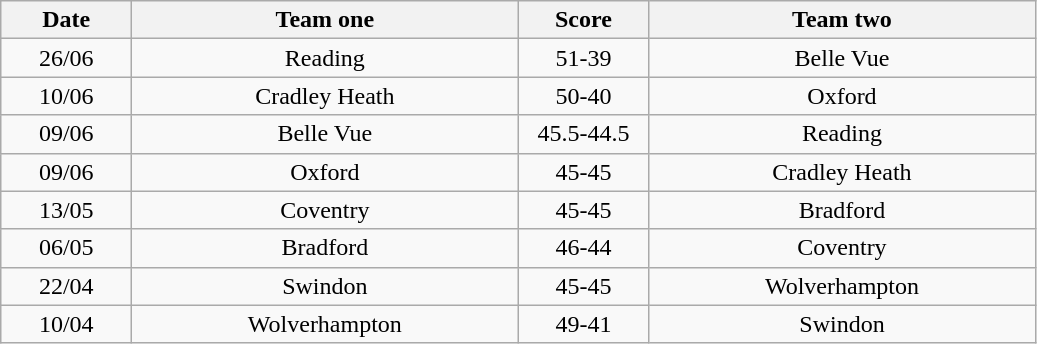<table class="wikitable" style="text-align: center">
<tr>
<th width=80>Date</th>
<th width=250>Team one</th>
<th width=80>Score</th>
<th width=250>Team two</th>
</tr>
<tr>
<td>26/06</td>
<td>Reading</td>
<td>51-39</td>
<td>Belle Vue</td>
</tr>
<tr>
<td>10/06</td>
<td>Cradley Heath</td>
<td>50-40</td>
<td>Oxford</td>
</tr>
<tr>
<td>09/06</td>
<td>Belle Vue</td>
<td>45.5-44.5</td>
<td>Reading</td>
</tr>
<tr>
<td>09/06</td>
<td>Oxford</td>
<td>45-45</td>
<td>Cradley Heath</td>
</tr>
<tr>
<td>13/05</td>
<td>Coventry</td>
<td>45-45</td>
<td>Bradford</td>
</tr>
<tr>
<td>06/05</td>
<td>Bradford</td>
<td>46-44</td>
<td>Coventry</td>
</tr>
<tr>
<td>22/04</td>
<td>Swindon</td>
<td>45-45</td>
<td>Wolverhampton</td>
</tr>
<tr>
<td>10/04</td>
<td>Wolverhampton</td>
<td>49-41</td>
<td>Swindon</td>
</tr>
</table>
